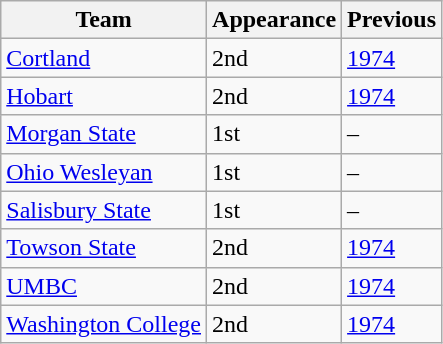<table class="wikitable">
<tr>
<th>Team</th>
<th>Appearance</th>
<th>Previous</th>
</tr>
<tr>
<td><a href='#'>Cortland</a></td>
<td>2nd</td>
<td><a href='#'>1974</a></td>
</tr>
<tr>
<td><a href='#'>Hobart</a></td>
<td>2nd</td>
<td><a href='#'>1974</a></td>
</tr>
<tr>
<td><a href='#'>Morgan State</a></td>
<td>1st</td>
<td>–</td>
</tr>
<tr>
<td><a href='#'>Ohio Wesleyan</a></td>
<td>1st</td>
<td>–</td>
</tr>
<tr>
<td><a href='#'>Salisbury State</a></td>
<td>1st</td>
<td>–</td>
</tr>
<tr>
<td><a href='#'>Towson State</a></td>
<td>2nd</td>
<td><a href='#'>1974</a></td>
</tr>
<tr>
<td><a href='#'>UMBC</a></td>
<td>2nd</td>
<td><a href='#'>1974</a></td>
</tr>
<tr>
<td><a href='#'>Washington College</a></td>
<td>2nd</td>
<td><a href='#'>1974</a></td>
</tr>
</table>
